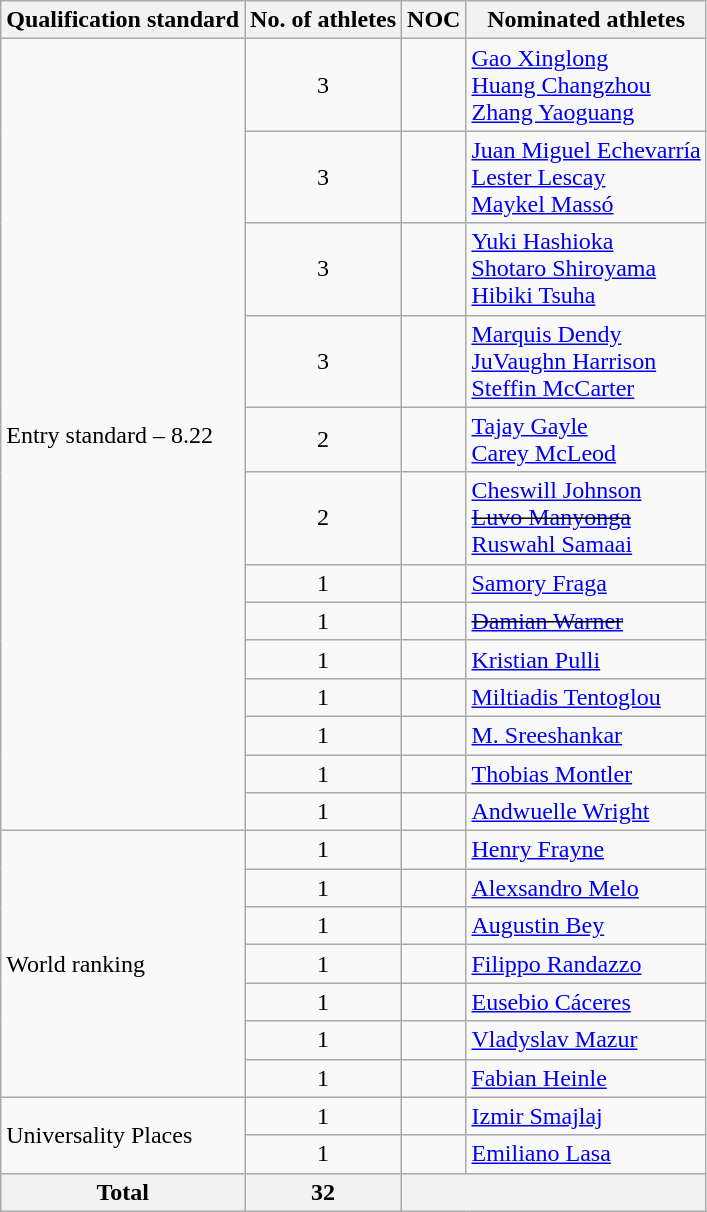<table class="wikitable" style="text-align:left;">
<tr>
<th>Qualification standard</th>
<th>No. of athletes</th>
<th>NOC</th>
<th>Nominated athletes</th>
</tr>
<tr>
<td rowspan=13>Entry standard – 8.22</td>
<td align=center>3</td>
<td></td>
<td><a href='#'>Gao Xinglong</a><br><a href='#'>Huang Changzhou</a><br><a href='#'>Zhang Yaoguang</a></td>
</tr>
<tr>
<td align=center>3</td>
<td></td>
<td><a href='#'>Juan Miguel Echevarría</a><br><a href='#'>Lester Lescay</a><br><a href='#'>Maykel Massó</a></td>
</tr>
<tr>
<td align=center>3</td>
<td></td>
<td><a href='#'>Yuki Hashioka</a><br><a href='#'>Shotaro Shiroyama</a><br><a href='#'>Hibiki Tsuha</a></td>
</tr>
<tr>
<td align="center">3</td>
<td></td>
<td><a href='#'>Marquis Dendy</a><br><a href='#'>JuVaughn Harrison</a><br><a href='#'>Steffin McCarter</a></td>
</tr>
<tr>
<td align=center>2</td>
<td></td>
<td><a href='#'>Tajay Gayle</a><br><a href='#'>Carey McLeod</a></td>
</tr>
<tr>
<td align="center">2</td>
<td></td>
<td><a href='#'>Cheswill Johnson</a><br><s><a href='#'>Luvo Manyonga</a></s><br><a href='#'>Ruswahl Samaai</a></td>
</tr>
<tr>
<td align=center>1</td>
<td></td>
<td><a href='#'>Samory Fraga</a></td>
</tr>
<tr>
<td align=center>1</td>
<td></td>
<td><s><a href='#'>Damian Warner</a></s></td>
</tr>
<tr>
<td align=center>1</td>
<td></td>
<td><a href='#'>Kristian Pulli</a></td>
</tr>
<tr>
<td align=center>1</td>
<td></td>
<td><a href='#'>Miltiadis Tentoglou</a></td>
</tr>
<tr>
<td align=center>1</td>
<td></td>
<td><a href='#'>M. Sreeshankar</a></td>
</tr>
<tr>
<td align=center>1</td>
<td></td>
<td><a href='#'>Thobias Montler</a></td>
</tr>
<tr>
<td align=center>1</td>
<td></td>
<td><a href='#'>Andwuelle Wright</a></td>
</tr>
<tr>
<td rowspan=7>World ranking</td>
<td align=center>1</td>
<td></td>
<td><a href='#'>Henry Frayne</a></td>
</tr>
<tr>
<td align=center>1</td>
<td></td>
<td><a href='#'>Alexsandro Melo</a></td>
</tr>
<tr>
<td align=center>1</td>
<td></td>
<td><a href='#'>Augustin Bey</a></td>
</tr>
<tr>
<td align=center>1</td>
<td></td>
<td><a href='#'>Filippo Randazzo</a></td>
</tr>
<tr>
<td align=center>1</td>
<td></td>
<td><a href='#'>Eusebio Cáceres</a></td>
</tr>
<tr>
<td align=center>1</td>
<td></td>
<td><a href='#'>Vladyslav Mazur</a></td>
</tr>
<tr>
<td align=center>1</td>
<td></td>
<td><a href='#'>Fabian Heinle</a></td>
</tr>
<tr>
<td rowspan=2>Universality Places</td>
<td align=center>1</td>
<td></td>
<td><a href='#'>Izmir Smajlaj</a></td>
</tr>
<tr>
<td align=center>1</td>
<td></td>
<td><a href='#'>Emiliano Lasa</a></td>
</tr>
<tr>
<th>Total</th>
<th>32</th>
<th colspan=2></th>
</tr>
</table>
